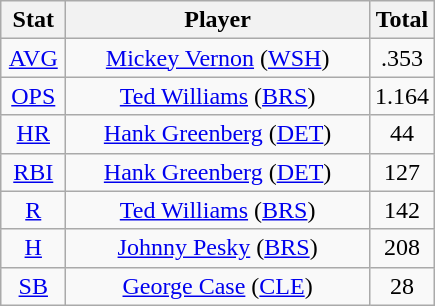<table class="wikitable" style="text-align:center;">
<tr>
<th style="width:15%;">Stat</th>
<th>Player</th>
<th style="width:15%;">Total</th>
</tr>
<tr>
<td><a href='#'>AVG</a></td>
<td><a href='#'>Mickey Vernon</a> (<a href='#'>WSH</a>)</td>
<td>.353</td>
</tr>
<tr>
<td><a href='#'>OPS</a></td>
<td><a href='#'>Ted Williams</a> (<a href='#'>BRS</a>)</td>
<td>1.164</td>
</tr>
<tr>
<td><a href='#'>HR</a></td>
<td><a href='#'>Hank Greenberg</a> (<a href='#'>DET</a>)</td>
<td>44</td>
</tr>
<tr>
<td><a href='#'>RBI</a></td>
<td><a href='#'>Hank Greenberg</a> (<a href='#'>DET</a>)</td>
<td>127</td>
</tr>
<tr>
<td><a href='#'>R</a></td>
<td><a href='#'>Ted Williams</a> (<a href='#'>BRS</a>)</td>
<td>142</td>
</tr>
<tr>
<td><a href='#'>H</a></td>
<td><a href='#'>Johnny Pesky</a> (<a href='#'>BRS</a>)</td>
<td>208</td>
</tr>
<tr>
<td><a href='#'>SB</a></td>
<td><a href='#'>George Case</a> (<a href='#'>CLE</a>)</td>
<td>28</td>
</tr>
</table>
